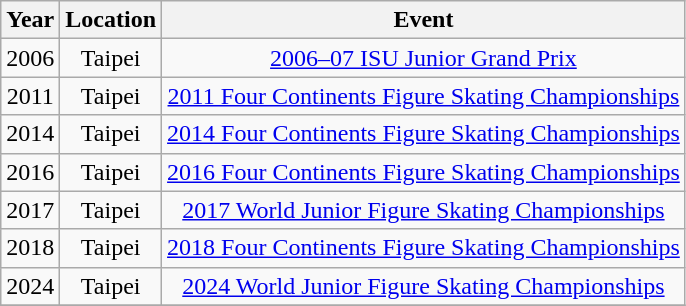<table class="wikitable sortable" style="text-align:center">
<tr>
<th>Year</th>
<th>Location</th>
<th>Event</th>
</tr>
<tr>
<td>2006</td>
<td>Taipei</td>
<td><a href='#'>2006–07 ISU Junior Grand Prix</a></td>
</tr>
<tr>
<td>2011</td>
<td>Taipei</td>
<td><a href='#'>2011 Four Continents Figure Skating Championships</a></td>
</tr>
<tr>
<td>2014</td>
<td>Taipei</td>
<td><a href='#'>2014 Four Continents Figure Skating Championships</a></td>
</tr>
<tr>
<td>2016</td>
<td>Taipei</td>
<td><a href='#'>2016 Four Continents Figure Skating Championships</a></td>
</tr>
<tr>
<td>2017</td>
<td>Taipei</td>
<td><a href='#'>2017 World Junior Figure Skating Championships</a></td>
</tr>
<tr>
<td>2018</td>
<td>Taipei</td>
<td><a href='#'>2018 Four Continents Figure Skating Championships</a></td>
</tr>
<tr>
<td>2024</td>
<td>Taipei</td>
<td><a href='#'>2024 World Junior Figure Skating Championships</a></td>
</tr>
<tr>
</tr>
</table>
